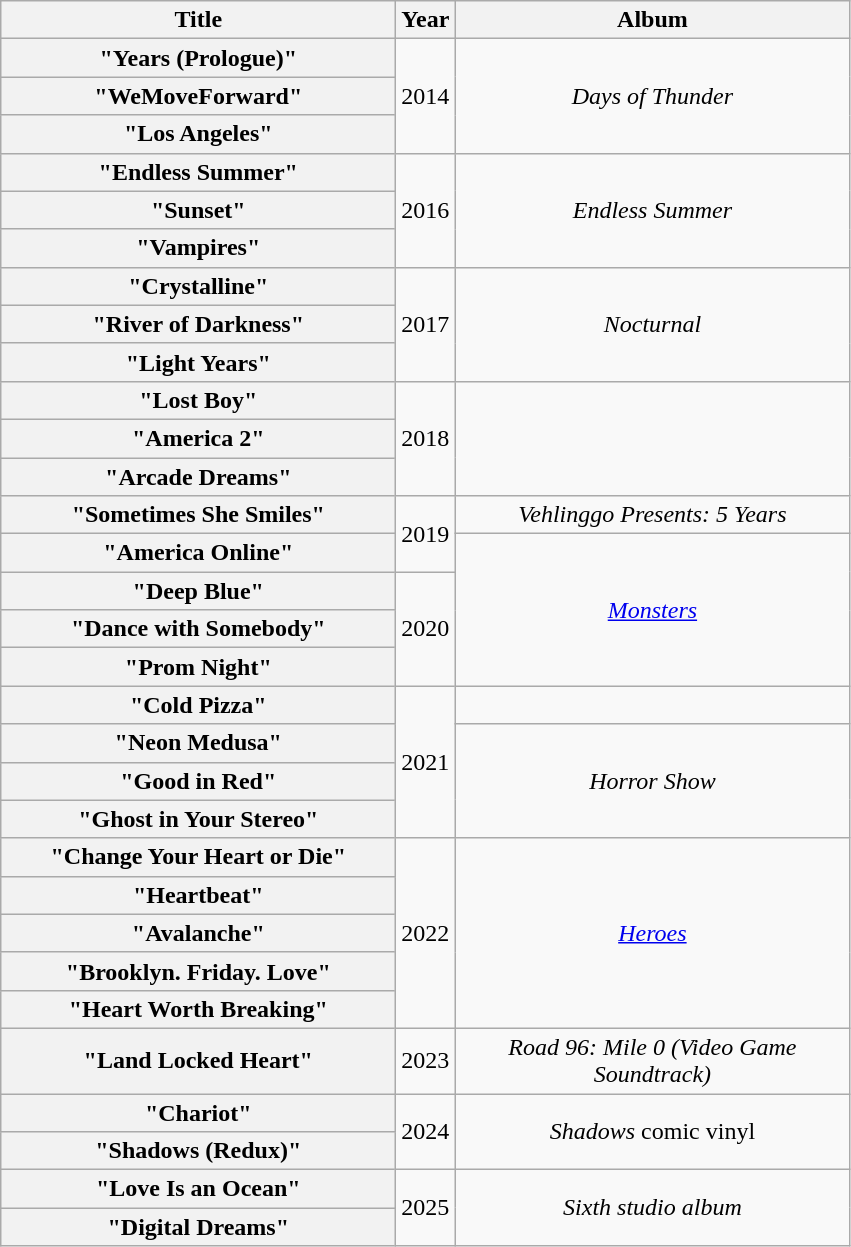<table class="wikitable plainrowheaders" style="text-align:center;">
<tr>
<th style="width:16em;">Title</th>
<th>Year</th>
<th style="width:16em;">Album</th>
</tr>
<tr>
<th scope="row">"Years (Prologue)"</th>
<td rowspan="3">2014</td>
<td rowspan="3"><em>Days of Thunder</em></td>
</tr>
<tr>
<th scope="row">"WeMoveForward"</th>
</tr>
<tr>
<th scope="row">"Los Angeles"</th>
</tr>
<tr>
<th scope="row">"Endless Summer"</th>
<td rowspan="3">2016</td>
<td rowspan="3"><em>Endless Summer</em></td>
</tr>
<tr>
<th scope="row">"Sunset"</th>
</tr>
<tr>
<th scope="row">"Vampires"</th>
</tr>
<tr>
<th scope="row">"Crystalline"</th>
<td rowspan="3">2017</td>
<td rowspan="3"><em>Nocturnal</em></td>
</tr>
<tr>
<th scope="row">"River of Darkness"</th>
</tr>
<tr>
<th scope="row">"Light Years"</th>
</tr>
<tr>
<th scope="row">"Lost Boy"</th>
<td rowspan="3">2018</td>
<td rowspan="3"><em></em></td>
</tr>
<tr>
<th scope="row">"America 2"</th>
</tr>
<tr>
<th scope="row">"Arcade Dreams"</th>
</tr>
<tr>
<th scope="row">"Sometimes She Smiles"</th>
<td rowspan="2">2019</td>
<td><em>Vehlinggo Presents: 5 Years</em></td>
</tr>
<tr>
<th scope="row">"America Online"</th>
<td rowspan="4"><em><a href='#'>Monsters</a></em></td>
</tr>
<tr>
<th scope="row">"Deep Blue"</th>
<td rowspan="3">2020</td>
</tr>
<tr>
<th scope="row">"Dance with Somebody"</th>
</tr>
<tr>
<th scope="row">"Prom Night"</th>
</tr>
<tr>
<th scope="row">"Cold Pizza"</th>
<td rowspan="4">2021</td>
<td></td>
</tr>
<tr>
<th scope="row">"Neon Medusa"</th>
<td rowspan="3"><em>Horror Show</em></td>
</tr>
<tr>
<th scope="row">"Good in Red"</th>
</tr>
<tr>
<th scope="row">"Ghost in Your Stereo"</th>
</tr>
<tr>
<th scope="row">"Change Your Heart or Die"</th>
<td rowspan="5">2022</td>
<td rowspan="5"><em><a href='#'>Heroes</a></em></td>
</tr>
<tr>
<th scope="row">"Heartbeat"</th>
</tr>
<tr>
<th scope="row">"Avalanche"</th>
</tr>
<tr>
<th scope="row">"Brooklyn. Friday. Love"</th>
</tr>
<tr>
<th scope="row">"Heart Worth Breaking"</th>
</tr>
<tr>
<th scope="row">"Land Locked Heart"</th>
<td>2023</td>
<td><em>Road 96: Mile 0 (Video Game Soundtrack)</em></td>
</tr>
<tr>
<th scope="row">"Chariot"</th>
<td rowspan="2">2024</td>
<td rowspan="2"><em>Shadows</em> comic vinyl</td>
</tr>
<tr>
<th scope="row">"Shadows (Redux)"</th>
</tr>
<tr>
<th scope="row">"Love Is an Ocean"</th>
<td rowspan="2">2025</td>
<td rowspan="2"><em>Sixth studio album</em></td>
</tr>
<tr>
<th scope="row">"Digital Dreams"</th>
</tr>
</table>
